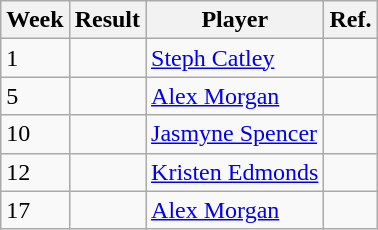<table class="wikitable">
<tr>
<th>Week</th>
<th>Result</th>
<th>Player</th>
<th>Ref.</th>
</tr>
<tr>
<td>1</td>
<td></td>
<td> <a href='#'>Steph Catley</a></td>
<td></td>
</tr>
<tr>
<td>5</td>
<td></td>
<td> <a href='#'>Alex Morgan</a></td>
<td></td>
</tr>
<tr>
<td>10</td>
<td></td>
<td> <a href='#'>Jasmyne Spencer</a></td>
<td></td>
</tr>
<tr>
<td>12</td>
<td></td>
<td> <a href='#'>Kristen Edmonds</a></td>
<td></td>
</tr>
<tr>
<td>17</td>
<td></td>
<td> <a href='#'>Alex Morgan</a></td>
<td></td>
</tr>
</table>
